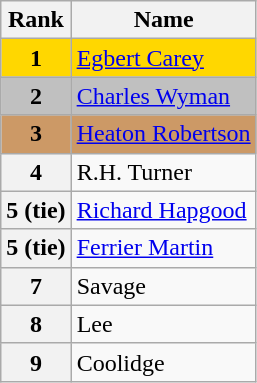<table class="wikitable">
<tr>
<th>Rank</th>
<th>Name</th>
</tr>
<tr bgcolor="gold">
<td align="center"><strong>1</strong></td>
<td><a href='#'>Egbert Carey</a></td>
</tr>
<tr bgcolor="silver">
<td align="center"><strong>2</strong></td>
<td><a href='#'>Charles Wyman</a></td>
</tr>
<tr bgcolor="cc9966">
<td align="center"><strong>3</strong></td>
<td><a href='#'>Heaton Robertson</a></td>
</tr>
<tr>
<th>4</th>
<td>R.H. Turner</td>
</tr>
<tr>
<th>5 (tie)</th>
<td><a href='#'>Richard Hapgood</a></td>
</tr>
<tr>
<th>5 (tie)</th>
<td><a href='#'>Ferrier Martin</a></td>
</tr>
<tr>
<th>7</th>
<td>Savage</td>
</tr>
<tr>
<th>8</th>
<td>Lee</td>
</tr>
<tr>
<th>9</th>
<td>Coolidge</td>
</tr>
</table>
